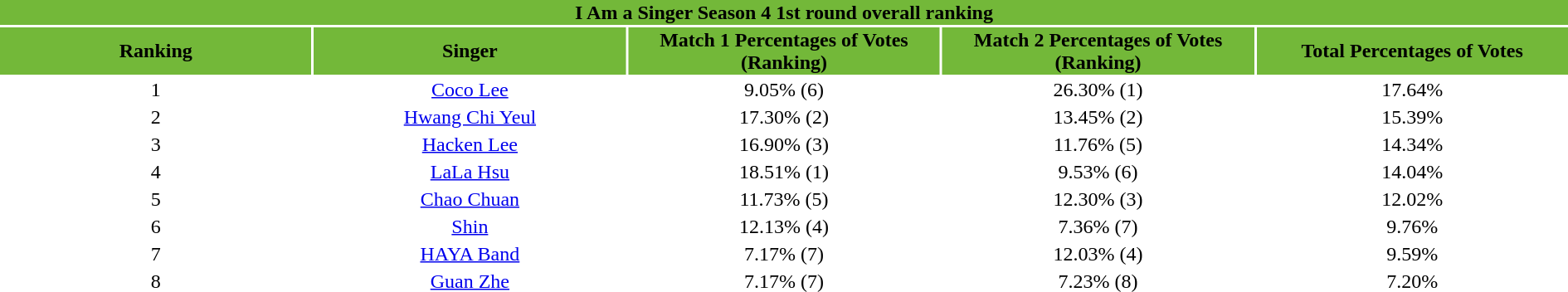<table class="wikitalble" width="100%" style="text-align:center">
<tr align=center style="background:#73B839">
<td colspan="5"><div><strong>I Am a Singer Season 4 1st round overall ranking</strong></div></td>
</tr>
<tr align=center style="background:#73B839">
<td style="width:20%"><strong>Ranking</strong></td>
<td style="width:20%"><strong>Singer</strong></td>
<td style="width:20%"><strong>Match 1 Percentages of Votes (Ranking)</strong></td>
<td style="width:20%"><strong>Match 2 Percentages of Votes (Ranking)</strong></td>
<td style="width:20%"><strong>Total Percentages of Votes</strong></td>
</tr>
<tr>
<td>1</td>
<td><a href='#'>Coco Lee</a></td>
<td>9.05% (6)</td>
<td>26.30% (1) </td>
<td>17.64%</td>
</tr>
<tr>
<td>2</td>
<td><a href='#'>Hwang Chi Yeul</a></td>
<td>17.30% (2)</td>
<td>13.45% (2)</td>
<td>15.39%</td>
</tr>
<tr>
<td>3</td>
<td><a href='#'>Hacken Lee</a></td>
<td>16.90% (3)</td>
<td>11.76% (5) </td>
<td>14.34%</td>
</tr>
<tr>
<td>4</td>
<td><a href='#'>LaLa Hsu</a></td>
<td>18.51% (1)</td>
<td>9.53% (6)</td>
<td>14.04%</td>
</tr>
<tr>
<td>5</td>
<td><a href='#'>Chao Chuan</a></td>
<td>11.73% (5) </td>
<td>12.30% (3)</td>
<td>12.02%</td>
</tr>
<tr>
<td>6</td>
<td><a href='#'>Shin</a></td>
<td>12.13% (4)</td>
<td>7.36% (7)</td>
<td>9.76%</td>
</tr>
<tr>
<td>7</td>
<td><a href='#'>HAYA Band</a></td>
<td>7.17% (7)</td>
<td>12.03% (4)</td>
<td>9.59%</td>
</tr>
<tr>
<td>8</td>
<td><a href='#'>Guan Zhe</a></td>
<td>7.17% (7)</td>
<td>7.23% (8)</td>
<td>7.20%</td>
</tr>
</table>
